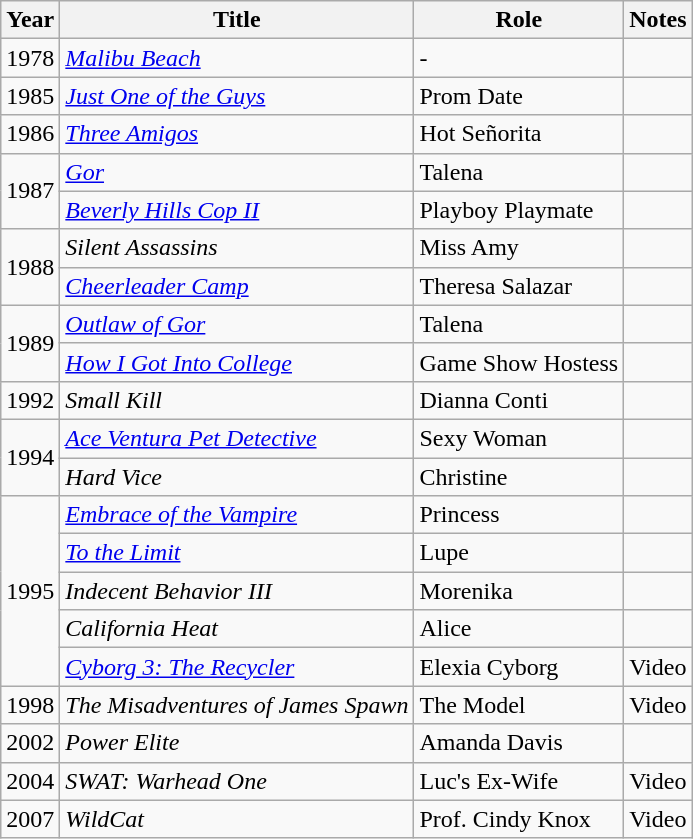<table class="wikitable sortable">
<tr>
<th>Year</th>
<th>Title</th>
<th>Role</th>
<th>Notes</th>
</tr>
<tr>
<td>1978</td>
<td><em><a href='#'>Malibu Beach</a></em></td>
<td>-</td>
<td></td>
</tr>
<tr>
<td>1985</td>
<td><em><a href='#'>Just One of the Guys</a></em></td>
<td>Prom Date</td>
<td></td>
</tr>
<tr>
<td>1986</td>
<td><em><a href='#'>Three Amigos</a></em></td>
<td>Hot Señorita</td>
<td></td>
</tr>
<tr>
<td rowspan="2">1987</td>
<td><em><a href='#'>Gor</a></em></td>
<td>Talena</td>
<td></td>
</tr>
<tr>
<td><em><a href='#'>Beverly Hills Cop II</a></em></td>
<td>Playboy Playmate</td>
<td></td>
</tr>
<tr>
<td rowspan="2">1988</td>
<td><em>Silent Assassins</em></td>
<td>Miss Amy</td>
<td></td>
</tr>
<tr>
<td><em><a href='#'>Cheerleader Camp</a></em></td>
<td>Theresa Salazar</td>
<td></td>
</tr>
<tr>
<td rowspan="2">1989</td>
<td><em><a href='#'>Outlaw of Gor</a></em></td>
<td>Talena</td>
<td></td>
</tr>
<tr>
<td><a href='#'><em>How I Got Into College</em></a></td>
<td>Game Show Hostess</td>
<td></td>
</tr>
<tr>
<td>1992</td>
<td><em>Small Kill</em></td>
<td>Dianna Conti</td>
<td></td>
</tr>
<tr>
<td rowspan="2">1994</td>
<td><em><a href='#'>Ace Ventura Pet Detective</a></em></td>
<td>Sexy Woman</td>
<td></td>
</tr>
<tr>
<td><em>Hard Vice</em></td>
<td>Christine</td>
<td></td>
</tr>
<tr>
<td rowspan="5">1995</td>
<td><em><a href='#'>Embrace of the Vampire</a></em></td>
<td>Princess</td>
<td></td>
</tr>
<tr>
<td><a href='#'><em>To the Limit</em></a></td>
<td>Lupe</td>
<td></td>
</tr>
<tr>
<td><em>Indecent Behavior III</em></td>
<td>Morenika</td>
<td></td>
</tr>
<tr>
<td><em>California Heat</em></td>
<td>Alice</td>
<td></td>
</tr>
<tr>
<td><em><a href='#'>Cyborg 3: The Recycler</a></em></td>
<td>Elexia Cyborg</td>
<td>Video</td>
</tr>
<tr>
<td>1998</td>
<td><em>The Misadventures of James Spawn</em></td>
<td>The Model</td>
<td>Video</td>
</tr>
<tr>
<td>2002</td>
<td><em>Power Elite</em></td>
<td>Amanda Davis</td>
<td></td>
</tr>
<tr>
<td>2004</td>
<td><em>SWAT: Warhead One</em></td>
<td>Luc's Ex-Wife</td>
<td>Video</td>
</tr>
<tr>
<td>2007</td>
<td><em>WildCat</em></td>
<td>Prof. Cindy Knox</td>
<td>Video</td>
</tr>
</table>
